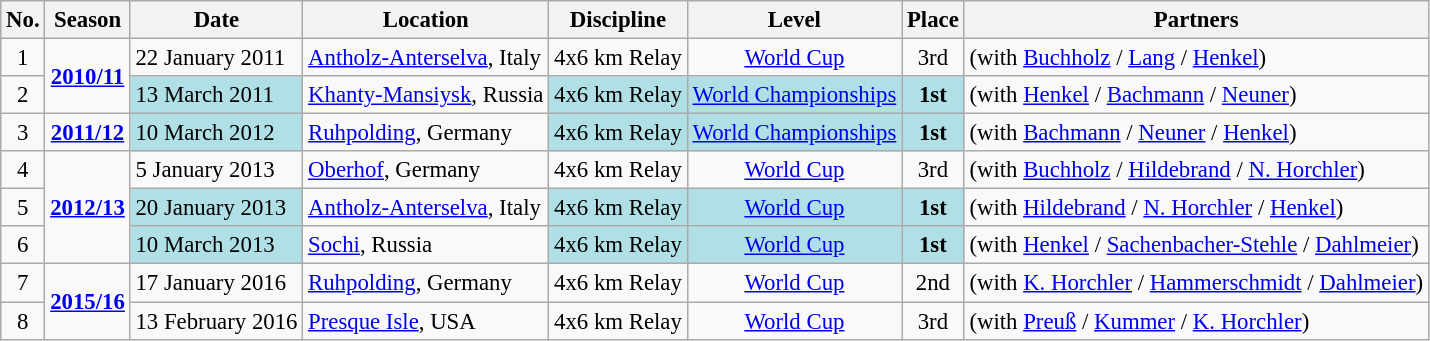<table class="wikitable sortable" style="text-align:center; font-size:95%;">
<tr>
<th>No.</th>
<th>Season</th>
<th>Date</th>
<th>Location</th>
<th>Discipline</th>
<th>Level</th>
<th>Place</th>
<th>Partners</th>
</tr>
<tr>
<td align=center>1</td>
<td rowspan=2 align=center><strong><a href='#'>2010/11</a></strong></td>
<td align=left>22 January 2011</td>
<td align=left> <a href='#'>Antholz-Anterselva</a>, Italy</td>
<td>4x6 km Relay</td>
<td><a href='#'>World Cup</a></td>
<td>3rd</td>
<td align=left>(with <a href='#'>Buchholz</a> / <a href='#'>Lang</a> / <a href='#'>Henkel</a>)</td>
</tr>
<tr>
<td align=center>2</td>
<td bgcolor="#BOEOE6" align=left>13 March 2011</td>
<td align=left> <a href='#'>Khanty-Mansiysk</a>, Russia</td>
<td bgcolor="#BOEOE6">4x6 km Relay</td>
<td bgcolor="#BOEOE6"><a href='#'>World Championships</a></td>
<td bgcolor="#BOEOE6"><strong>1st</strong></td>
<td align=left>(with <a href='#'>Henkel</a> / <a href='#'>Bachmann</a> / <a href='#'>Neuner</a>)</td>
</tr>
<tr>
<td align=center>3</td>
<td align=center><strong><a href='#'>2011/12</a></strong></td>
<td bgcolor="#BOEOE6" align=left>10 March 2012</td>
<td align=left> <a href='#'>Ruhpolding</a>, Germany</td>
<td bgcolor="#BOEOE6">4x6 km Relay</td>
<td bgcolor="#BOEOE6"><a href='#'>World Championships</a></td>
<td bgcolor="#BOEOE6"><strong>1st</strong></td>
<td align=left>(with <a href='#'>Bachmann</a> / <a href='#'>Neuner</a> / <a href='#'>Henkel</a>)</td>
</tr>
<tr>
<td align=center>4</td>
<td rowspan=3 align=center><strong><a href='#'>2012/13</a></strong></td>
<td align=left>5 January 2013</td>
<td align=left> <a href='#'>Oberhof</a>, Germany</td>
<td>4x6 km Relay</td>
<td><a href='#'>World Cup</a></td>
<td>3rd</td>
<td align=left>(with <a href='#'>Buchholz</a> / <a href='#'>Hildebrand</a> / <a href='#'>N. Horchler</a>)</td>
</tr>
<tr>
<td align=center>5</td>
<td bgcolor="#BOEOE6" align=left>20 January 2013</td>
<td align=left> <a href='#'>Antholz-Anterselva</a>, Italy</td>
<td bgcolor="#BOEOE6">4x6 km Relay</td>
<td bgcolor="#BOEOE6"><a href='#'>World Cup</a></td>
<td bgcolor="#BOEOE6"><strong>1st</strong></td>
<td align=left>(with <a href='#'>Hildebrand</a> / <a href='#'>N. Horchler</a> / <a href='#'>Henkel</a>)</td>
</tr>
<tr>
<td align=center>6</td>
<td bgcolor="#BOEOE6" align=left>10 March 2013</td>
<td align=left> <a href='#'>Sochi</a>, Russia</td>
<td bgcolor="#BOEOE6">4x6 km Relay</td>
<td bgcolor="#BOEOE6"><a href='#'>World Cup</a></td>
<td bgcolor="#BOEOE6"><strong>1st</strong></td>
<td align=left>(with <a href='#'>Henkel</a> / <a href='#'>Sachenbacher-Stehle</a> / <a href='#'>Dahlmeier</a>)</td>
</tr>
<tr>
<td align=center>7</td>
<td rowspan=2 align=center><strong><a href='#'>2015/16</a></strong></td>
<td align=left>17 January 2016</td>
<td align=left> <a href='#'>Ruhpolding</a>, Germany</td>
<td>4x6 km Relay</td>
<td><a href='#'>World Cup</a></td>
<td>2nd</td>
<td align=left>(with <a href='#'>K. Horchler</a> / <a href='#'>Hammerschmidt</a> / <a href='#'>Dahlmeier</a>)</td>
</tr>
<tr>
<td align=center>8</td>
<td align=left>13 February 2016</td>
<td align=left> <a href='#'>Presque Isle</a>, USA</td>
<td>4x6 km Relay</td>
<td><a href='#'>World Cup</a></td>
<td>3rd</td>
<td align=left>(with <a href='#'>Preuß</a> / <a href='#'>Kummer</a> / <a href='#'>K. Horchler</a>)</td>
</tr>
</table>
